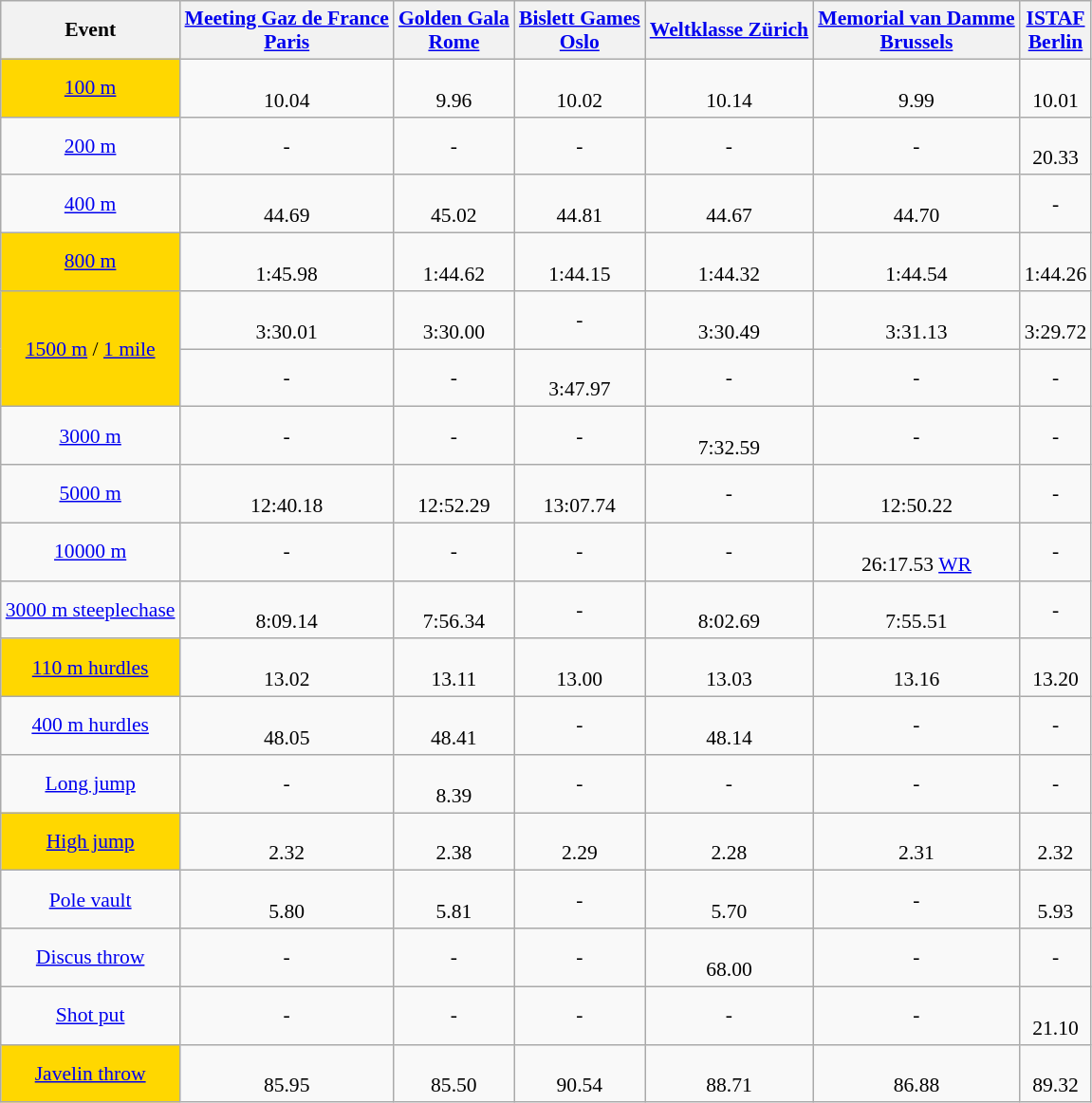<table class="wikitable" style="text-align:center; font-size:90%">
<tr>
<th align="center"><strong>Event</strong></th>
<th align="center"><strong><a href='#'>Meeting Gaz de France</a><br><a href='#'>Paris</a></strong></th>
<th align="center"><strong><a href='#'>Golden Gala</a><br><a href='#'>Rome</a></strong></th>
<th align="center"><strong><a href='#'>Bislett Games</a><br><a href='#'>Oslo</a></strong></th>
<th align="center"><strong><a href='#'>Weltklasse Zürich</a></strong></th>
<th align="center"><strong><a href='#'>Memorial van Damme</a><br><a href='#'>Brussels</a></strong></th>
<th align="center"><strong><a href='#'>ISTAF</a><br><a href='#'>Berlin</a></strong></th>
</tr>
<tr>
<td bgcolor="gold"><a href='#'>100 m</a></td>
<td><br> 10.04</td>
<td><br> 9.96</td>
<td><br> 10.02</td>
<td><br> 10.14</td>
<td><br> 9.99</td>
<td><br> 10.01</td>
</tr>
<tr>
<td><a href='#'>200 m</a></td>
<td> - </td>
<td> - </td>
<td> - </td>
<td> - </td>
<td> - </td>
<td><br> 20.33</td>
</tr>
<tr>
<td><a href='#'>400 m</a></td>
<td><br> 44.69</td>
<td><br> 45.02</td>
<td><br> 44.81</td>
<td><br> 44.67</td>
<td><br> 44.70</td>
<td> - </td>
</tr>
<tr>
<td bgcolor="gold"><a href='#'>800 m</a></td>
<td><br> 1:45.98</td>
<td><br> 1:44.62</td>
<td><br> 1:44.15</td>
<td><br> 1:44.32</td>
<td><br> 1:44.54</td>
<td><br> 1:44.26</td>
</tr>
<tr>
<td bgcolor="gold" rowspan=2><a href='#'>1500 m</a> / <a href='#'>1 mile</a></td>
<td><br> 3:30.01</td>
<td><br> 3:30.00</td>
<td> - </td>
<td><br> 3:30.49</td>
<td><br> 3:31.13</td>
<td><br> 3:29.72</td>
</tr>
<tr>
<td> - </td>
<td> - </td>
<td><br> 3:47.97</td>
<td> - </td>
<td> - </td>
<td> - </td>
</tr>
<tr>
<td><a href='#'>3000 m</a></td>
<td> - </td>
<td> - </td>
<td> - </td>
<td><br> 7:32.59</td>
<td> - </td>
<td> - </td>
</tr>
<tr>
<td><a href='#'>5000 m</a></td>
<td><br> 12:40.18</td>
<td><br> 12:52.29</td>
<td><br> 13:07.74</td>
<td> - </td>
<td><br> 12:50.22</td>
<td> - </td>
</tr>
<tr>
<td><a href='#'>10000 m</a></td>
<td> - </td>
<td> - </td>
<td> - </td>
<td> - </td>
<td><br> 26:17.53 <a href='#'>WR</a></td>
<td> - </td>
</tr>
<tr>
<td><a href='#'>3000 m steeplechase</a></td>
<td><br> 8:09.14</td>
<td><br> 7:56.34</td>
<td> - </td>
<td><br> 8:02.69</td>
<td><br> 7:55.51</td>
<td> - </td>
</tr>
<tr>
<td bgcolor="gold"><a href='#'>110 m hurdles</a></td>
<td><br> 13.02</td>
<td><br> 13.11</td>
<td><br> 13.00</td>
<td><br> 13.03</td>
<td><br> 13.16</td>
<td><br> 13.20</td>
</tr>
<tr>
<td><a href='#'>400 m hurdles</a></td>
<td><br> 48.05</td>
<td><br> 48.41</td>
<td> - </td>
<td><br> 48.14</td>
<td> - </td>
<td> - </td>
</tr>
<tr>
<td><a href='#'>Long jump</a></td>
<td> - </td>
<td><br> 8.39</td>
<td> - </td>
<td> - </td>
<td> - </td>
<td> - </td>
</tr>
<tr>
<td bgcolor="gold"><a href='#'>High jump</a></td>
<td><br> 2.32</td>
<td><br> 2.38</td>
<td><br> 2.29</td>
<td><br> 2.28</td>
<td><br> 2.31</td>
<td><br> 2.32</td>
</tr>
<tr>
<td><a href='#'>Pole vault</a></td>
<td><br> 5.80</td>
<td><br> 5.81</td>
<td> - </td>
<td><br> 5.70</td>
<td> - </td>
<td><br> 5.93</td>
</tr>
<tr>
<td><a href='#'>Discus throw</a></td>
<td> - </td>
<td> - </td>
<td> - </td>
<td><br> 68.00</td>
<td> - </td>
<td> - </td>
</tr>
<tr>
<td><a href='#'>Shot put</a></td>
<td> - </td>
<td> - </td>
<td> - </td>
<td> - </td>
<td> - </td>
<td><br> 21.10</td>
</tr>
<tr>
<td bgcolor="gold"><a href='#'>Javelin throw</a></td>
<td><br> 85.95</td>
<td><br> 85.50</td>
<td><br> 90.54</td>
<td><br> 88.71</td>
<td><br> 86.88</td>
<td><br> 89.32</td>
</tr>
</table>
